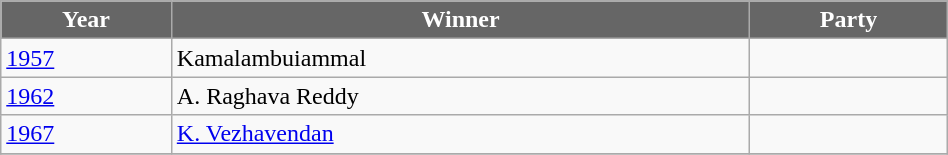<table class="wikitable" width="50%">
<tr>
<th style="background-color:#666666; color:white">Year</th>
<th style="background-color:#666666; color:white">Winner</th>
<th style="background-color:#666666; color:white" colspan="2">Party</th>
</tr>
<tr>
<td><a href='#'>1957</a></td>
<td>Kamalambuiammal</td>
<td></td>
</tr>
<tr>
<td><a href='#'>1962</a></td>
<td>A. Raghava Reddy</td>
<td></td>
</tr>
<tr>
<td><a href='#'>1967</a></td>
<td><a href='#'>K. Vezhavendan</a></td>
<td></td>
</tr>
<tr>
</tr>
</table>
